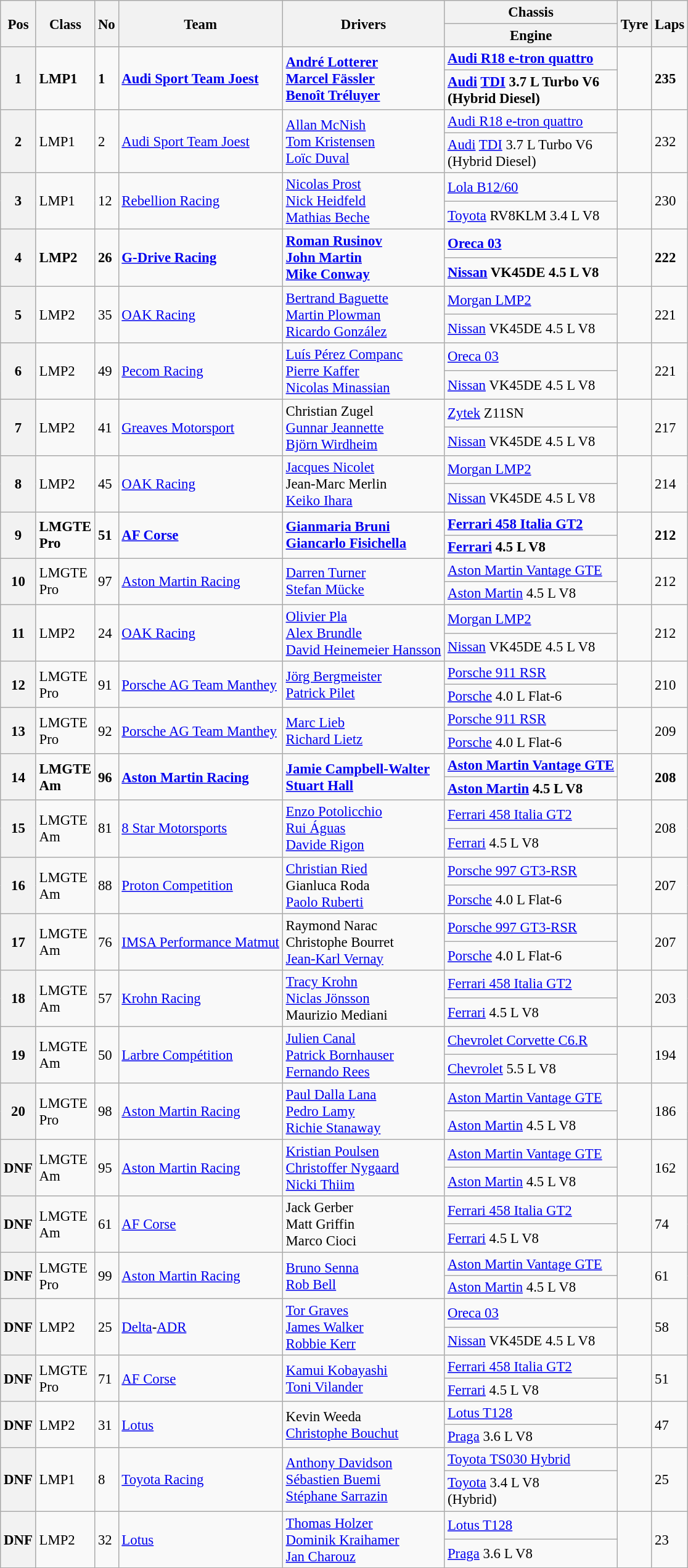<table class="wikitable" style="font-size: 95%;">
<tr>
<th rowspan=2>Pos</th>
<th rowspan=2>Class</th>
<th rowspan=2>No</th>
<th rowspan=2>Team</th>
<th rowspan=2>Drivers</th>
<th>Chassis</th>
<th rowspan=2>Tyre</th>
<th rowspan=2>Laps</th>
</tr>
<tr>
<th>Engine</th>
</tr>
<tr style="font-weight:bold">
<th rowspan=2>1</th>
<td rowspan=2>LMP1</td>
<td rowspan=2>1</td>
<td rowspan=2> <a href='#'>Audi Sport Team Joest</a></td>
<td rowspan=2> <a href='#'>André Lotterer</a><br> <a href='#'>Marcel Fässler</a><br> <a href='#'>Benoît Tréluyer</a></td>
<td><a href='#'>Audi R18 e-tron quattro</a></td>
<td rowspan=2></td>
<td rowspan=2>235</td>
</tr>
<tr style="font-weight:bold">
<td><a href='#'>Audi</a> <a href='#'>TDI</a> 3.7 L Turbo V6<br>(Hybrid Diesel)</td>
</tr>
<tr>
<th rowspan=2>2</th>
<td rowspan=2>LMP1</td>
<td rowspan=2>2</td>
<td rowspan=2> <a href='#'>Audi Sport Team Joest</a></td>
<td rowspan=2> <a href='#'>Allan McNish</a><br> <a href='#'>Tom Kristensen</a><br> <a href='#'>Loïc Duval</a></td>
<td><a href='#'>Audi R18 e-tron quattro</a></td>
<td rowspan=2></td>
<td rowspan=2>232</td>
</tr>
<tr>
<td><a href='#'>Audi</a> <a href='#'>TDI</a> 3.7 L Turbo V6<br>(Hybrid Diesel)</td>
</tr>
<tr>
<th rowspan=2>3</th>
<td rowspan=2>LMP1</td>
<td rowspan=2>12</td>
<td rowspan=2> <a href='#'>Rebellion Racing</a></td>
<td rowspan=2> <a href='#'>Nicolas Prost</a><br> <a href='#'>Nick Heidfeld</a><br> <a href='#'>Mathias Beche</a></td>
<td><a href='#'>Lola B12/60</a></td>
<td rowspan=2></td>
<td rowspan=2>230</td>
</tr>
<tr>
<td><a href='#'>Toyota</a> RV8KLM 3.4 L V8</td>
</tr>
<tr style="font-weight:bold">
<th rowspan=2>4</th>
<td rowspan=2>LMP2</td>
<td rowspan=2>26</td>
<td rowspan=2> <a href='#'>G-Drive Racing</a></td>
<td rowspan=2> <a href='#'>Roman Rusinov</a><br> <a href='#'>John Martin</a><br> <a href='#'>Mike Conway</a></td>
<td><a href='#'>Oreca 03</a></td>
<td rowspan=2></td>
<td rowspan=2>222</td>
</tr>
<tr style="font-weight:bold">
<td><a href='#'>Nissan</a> VK45DE 4.5 L V8</td>
</tr>
<tr>
<th rowspan=2>5</th>
<td rowspan=2>LMP2</td>
<td rowspan=2>35</td>
<td rowspan=2> <a href='#'>OAK Racing</a></td>
<td rowspan=2> <a href='#'>Bertrand Baguette</a><br> <a href='#'>Martin Plowman</a><br> <a href='#'>Ricardo González</a></td>
<td><a href='#'>Morgan LMP2</a></td>
<td rowspan=2></td>
<td rowspan=2>221</td>
</tr>
<tr>
<td><a href='#'>Nissan</a> VK45DE 4.5 L V8</td>
</tr>
<tr>
<th rowspan=2>6</th>
<td rowspan=2>LMP2</td>
<td rowspan=2>49</td>
<td rowspan=2> <a href='#'>Pecom Racing</a></td>
<td rowspan=2> <a href='#'>Luís Pérez Companc</a><br> <a href='#'>Pierre Kaffer</a><br> <a href='#'>Nicolas Minassian</a></td>
<td><a href='#'>Oreca 03</a></td>
<td rowspan=2></td>
<td rowspan=2>221</td>
</tr>
<tr>
<td><a href='#'>Nissan</a> VK45DE 4.5 L V8</td>
</tr>
<tr>
<th rowspan=2>7</th>
<td rowspan=2>LMP2</td>
<td rowspan=2>41</td>
<td rowspan=2> <a href='#'>Greaves Motorsport</a></td>
<td rowspan=2> Christian Zugel<br> <a href='#'>Gunnar Jeannette</a><br> <a href='#'>Björn Wirdheim</a></td>
<td><a href='#'>Zytek</a> Z11SN</td>
<td rowspan=2></td>
<td rowspan=2>217</td>
</tr>
<tr>
<td><a href='#'>Nissan</a> VK45DE 4.5 L V8</td>
</tr>
<tr>
<th rowspan=2>8</th>
<td rowspan=2>LMP2</td>
<td rowspan=2>45</td>
<td rowspan=2> <a href='#'>OAK Racing</a></td>
<td rowspan=2> <a href='#'>Jacques Nicolet</a><br> Jean-Marc Merlin<br> <a href='#'>Keiko Ihara</a></td>
<td><a href='#'>Morgan LMP2</a></td>
<td rowspan=2></td>
<td rowspan=2>214</td>
</tr>
<tr>
<td><a href='#'>Nissan</a> VK45DE 4.5 L V8</td>
</tr>
<tr style="font-weight:bold">
<th rowspan=2>9</th>
<td rowspan=2>LMGTE<br>Pro</td>
<td rowspan=2>51</td>
<td rowspan=2> <a href='#'>AF Corse</a></td>
<td rowspan=2> <a href='#'>Gianmaria Bruni</a><br> <a href='#'>Giancarlo Fisichella</a></td>
<td><a href='#'>Ferrari 458 Italia GT2</a></td>
<td rowspan=2></td>
<td rowspan=2>212</td>
</tr>
<tr style="font-weight:bold">
<td><a href='#'>Ferrari</a> 4.5 L V8</td>
</tr>
<tr>
<th rowspan=2>10</th>
<td rowspan=2>LMGTE<br>Pro</td>
<td rowspan=2>97</td>
<td rowspan=2> <a href='#'>Aston Martin Racing</a></td>
<td rowspan=2> <a href='#'>Darren Turner</a><br> <a href='#'>Stefan Mücke</a></td>
<td><a href='#'>Aston Martin Vantage GTE</a></td>
<td rowspan=2></td>
<td rowspan=2>212</td>
</tr>
<tr>
<td><a href='#'>Aston Martin</a> 4.5 L V8</td>
</tr>
<tr>
<th rowspan=2>11</th>
<td rowspan=2>LMP2</td>
<td rowspan=2>24</td>
<td rowspan=2> <a href='#'>OAK Racing</a></td>
<td rowspan=2> <a href='#'>Olivier Pla</a><br> <a href='#'>Alex Brundle</a><br> <a href='#'>David Heinemeier Hansson</a></td>
<td><a href='#'>Morgan LMP2</a></td>
<td rowspan=2></td>
<td rowspan=2>212</td>
</tr>
<tr>
<td><a href='#'>Nissan</a> VK45DE 4.5 L V8</td>
</tr>
<tr>
<th rowspan=2>12</th>
<td rowspan=2>LMGTE<br>Pro</td>
<td rowspan=2>91</td>
<td rowspan=2> <a href='#'>Porsche AG Team Manthey</a></td>
<td rowspan=2> <a href='#'>Jörg Bergmeister</a><br> <a href='#'>Patrick Pilet</a></td>
<td><a href='#'>Porsche 911 RSR</a></td>
<td rowspan=2></td>
<td rowspan=2>210</td>
</tr>
<tr>
<td><a href='#'>Porsche</a> 4.0 L Flat-6</td>
</tr>
<tr>
<th rowspan=2>13</th>
<td rowspan=2>LMGTE<br>Pro</td>
<td rowspan=2>92</td>
<td rowspan=2> <a href='#'>Porsche AG Team Manthey</a></td>
<td rowspan=2> <a href='#'>Marc Lieb</a><br> <a href='#'>Richard Lietz</a></td>
<td><a href='#'>Porsche 911 RSR</a></td>
<td rowspan=2></td>
<td rowspan=2>209</td>
</tr>
<tr>
<td><a href='#'>Porsche</a> 4.0 L Flat-6</td>
</tr>
<tr style="font-weight:bold">
<th rowspan=2>14</th>
<td rowspan=2>LMGTE<br>Am</td>
<td rowspan=2>96</td>
<td rowspan=2> <a href='#'>Aston Martin Racing</a></td>
<td rowspan=2> <a href='#'>Jamie Campbell-Walter</a><br> <a href='#'>Stuart Hall</a></td>
<td><a href='#'>Aston Martin Vantage GTE</a></td>
<td rowspan=2></td>
<td rowspan=2>208</td>
</tr>
<tr style="font-weight:bold">
<td><a href='#'>Aston Martin</a> 4.5 L V8</td>
</tr>
<tr>
<th rowspan=2>15</th>
<td rowspan=2>LMGTE<br>Am</td>
<td rowspan=2>81</td>
<td rowspan=2> <a href='#'>8 Star Motorsports</a></td>
<td rowspan=2> <a href='#'>Enzo Potolicchio</a><br> <a href='#'>Rui Águas</a><br> <a href='#'>Davide Rigon</a></td>
<td><a href='#'>Ferrari 458 Italia GT2</a></td>
<td rowspan=2></td>
<td rowspan=2>208</td>
</tr>
<tr>
<td><a href='#'>Ferrari</a> 4.5 L V8</td>
</tr>
<tr>
<th rowspan=2>16</th>
<td rowspan=2>LMGTE<br>Am</td>
<td rowspan=2>88</td>
<td rowspan=2> <a href='#'>Proton Competition</a></td>
<td rowspan=2> <a href='#'>Christian Ried</a><br> Gianluca Roda<br> <a href='#'>Paolo Ruberti</a></td>
<td><a href='#'>Porsche 997 GT3-RSR</a></td>
<td rowspan=2></td>
<td rowspan=2>207</td>
</tr>
<tr>
<td><a href='#'>Porsche</a> 4.0 L Flat-6</td>
</tr>
<tr>
<th rowspan=2>17</th>
<td rowspan=2>LMGTE<br>Am</td>
<td rowspan=2>76</td>
<td rowspan=2> <a href='#'>IMSA Performance Matmut</a></td>
<td rowspan=2> Raymond Narac<br> Christophe Bourret<br> <a href='#'>Jean-Karl Vernay</a></td>
<td><a href='#'>Porsche 997 GT3-RSR</a></td>
<td rowspan=2></td>
<td rowspan=2>207</td>
</tr>
<tr>
<td><a href='#'>Porsche</a> 4.0 L Flat-6</td>
</tr>
<tr>
<th rowspan=2>18</th>
<td rowspan=2>LMGTE<br>Am</td>
<td rowspan=2>57</td>
<td rowspan=2> <a href='#'>Krohn Racing</a></td>
<td rowspan=2> <a href='#'>Tracy Krohn</a><br> <a href='#'>Niclas Jönsson</a><br> Maurizio Mediani</td>
<td><a href='#'>Ferrari 458 Italia GT2</a></td>
<td rowspan=2></td>
<td rowspan=2>203</td>
</tr>
<tr>
<td><a href='#'>Ferrari</a> 4.5 L V8</td>
</tr>
<tr>
<th rowspan=2>19</th>
<td rowspan=2>LMGTE<br>Am</td>
<td rowspan=2>50</td>
<td rowspan=2> <a href='#'>Larbre Compétition</a></td>
<td rowspan=2> <a href='#'>Julien Canal</a><br> <a href='#'>Patrick Bornhauser</a><br> <a href='#'>Fernando Rees</a></td>
<td><a href='#'>Chevrolet Corvette C6.R</a></td>
<td rowspan=2></td>
<td rowspan=2>194</td>
</tr>
<tr>
<td><a href='#'>Chevrolet</a> 5.5 L V8</td>
</tr>
<tr>
<th rowspan=2>20</th>
<td rowspan=2>LMGTE<br>Pro</td>
<td rowspan=2>98</td>
<td rowspan=2> <a href='#'>Aston Martin Racing</a></td>
<td rowspan=2> <a href='#'>Paul Dalla Lana</a><br> <a href='#'>Pedro Lamy</a><br> <a href='#'>Richie Stanaway</a></td>
<td><a href='#'>Aston Martin Vantage GTE</a></td>
<td rowspan=2></td>
<td rowspan=2>186</td>
</tr>
<tr>
<td><a href='#'>Aston Martin</a> 4.5 L V8</td>
</tr>
<tr>
<th rowspan=2>DNF</th>
<td rowspan=2>LMGTE<br>Am</td>
<td rowspan=2>95</td>
<td rowspan=2> <a href='#'>Aston Martin Racing</a></td>
<td rowspan=2> <a href='#'>Kristian Poulsen</a><br> <a href='#'>Christoffer Nygaard</a><br> <a href='#'>Nicki Thiim</a></td>
<td><a href='#'>Aston Martin Vantage GTE</a></td>
<td rowspan=2></td>
<td rowspan=2>162</td>
</tr>
<tr>
<td><a href='#'>Aston Martin</a> 4.5 L V8</td>
</tr>
<tr>
<th rowspan=2>DNF</th>
<td rowspan=2>LMGTE<br>Am</td>
<td rowspan=2>61</td>
<td rowspan=2> <a href='#'>AF Corse</a></td>
<td rowspan=2> Jack Gerber<br> Matt Griffin<br> Marco Cioci</td>
<td><a href='#'>Ferrari 458 Italia GT2</a></td>
<td rowspan=2></td>
<td rowspan=2>74</td>
</tr>
<tr>
<td><a href='#'>Ferrari</a> 4.5 L V8</td>
</tr>
<tr>
<th rowspan=2>DNF</th>
<td rowspan=2>LMGTE<br>Pro</td>
<td rowspan=2>99</td>
<td rowspan=2> <a href='#'>Aston Martin Racing</a></td>
<td rowspan=2> <a href='#'>Bruno Senna</a><br> <a href='#'>Rob Bell</a></td>
<td><a href='#'>Aston Martin Vantage GTE</a></td>
<td rowspan=2></td>
<td rowspan=2>61</td>
</tr>
<tr>
<td><a href='#'>Aston Martin</a> 4.5 L V8</td>
</tr>
<tr>
<th rowspan=2>DNF</th>
<td rowspan=2>LMP2</td>
<td rowspan=2>25</td>
<td rowspan=2> <a href='#'>Delta</a>-<a href='#'>ADR</a></td>
<td rowspan=2> <a href='#'>Tor Graves</a><br> <a href='#'>James Walker</a><br> <a href='#'>Robbie Kerr</a></td>
<td><a href='#'>Oreca 03</a></td>
<td rowspan=2></td>
<td rowspan=2>58</td>
</tr>
<tr>
<td><a href='#'>Nissan</a> VK45DE 4.5 L V8</td>
</tr>
<tr>
<th rowspan=2>DNF</th>
<td rowspan=2>LMGTE<br>Pro</td>
<td rowspan=2>71</td>
<td rowspan=2> <a href='#'>AF Corse</a></td>
<td rowspan=2> <a href='#'>Kamui Kobayashi</a><br> <a href='#'>Toni Vilander</a></td>
<td><a href='#'>Ferrari 458 Italia GT2</a></td>
<td rowspan=2></td>
<td rowspan=2>51</td>
</tr>
<tr>
<td><a href='#'>Ferrari</a> 4.5 L V8</td>
</tr>
<tr>
<th rowspan=2>DNF</th>
<td rowspan=2>LMP2</td>
<td rowspan=2>31</td>
<td rowspan=2> <a href='#'>Lotus</a></td>
<td rowspan=2> Kevin Weeda<br> <a href='#'>Christophe Bouchut</a></td>
<td><a href='#'>Lotus T128</a></td>
<td rowspan=2></td>
<td rowspan=2>47</td>
</tr>
<tr>
<td><a href='#'>Praga</a> 3.6 L V8</td>
</tr>
<tr>
<th rowspan=2>DNF</th>
<td rowspan=2>LMP1</td>
<td rowspan=2>8</td>
<td rowspan=2> <a href='#'>Toyota Racing</a></td>
<td rowspan=2> <a href='#'>Anthony Davidson</a><br> <a href='#'>Sébastien Buemi</a><br> <a href='#'>Stéphane Sarrazin</a></td>
<td><a href='#'>Toyota TS030 Hybrid</a></td>
<td rowspan=2></td>
<td rowspan=2>25</td>
</tr>
<tr>
<td><a href='#'>Toyota</a> 3.4 L V8<br>(Hybrid)</td>
</tr>
<tr>
<th rowspan=2>DNF</th>
<td rowspan=2>LMP2</td>
<td rowspan=2>32</td>
<td rowspan=2> <a href='#'>Lotus</a></td>
<td rowspan=2> <a href='#'>Thomas Holzer</a><br> <a href='#'>Dominik Kraihamer</a><br> <a href='#'>Jan Charouz</a></td>
<td><a href='#'>Lotus T128</a></td>
<td rowspan=2></td>
<td rowspan=2>23</td>
</tr>
<tr>
<td><a href='#'>Praga</a> 3.6 L V8</td>
</tr>
</table>
